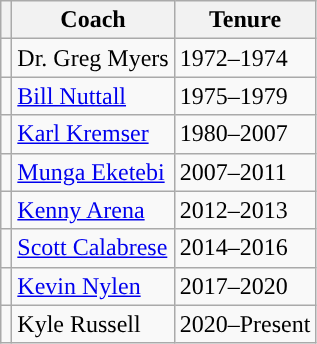<table class="wikitable">
<tr>
<th width=px></th>
<th width=px>Coach</th>
<th width=px>Tenure</th>
</tr>
<tr>
<td></td>
<td>Dr. Greg Myers</td>
<td>1972–1974</td>
</tr>
<tr>
<td></td>
<td><a href='#'>Bill Nuttall</a></td>
<td>1975–1979</td>
</tr>
<tr>
<td></td>
<td><a href='#'>Karl Kremser</a></td>
<td>1980–2007</td>
</tr>
<tr>
<td></td>
<td><a href='#'>Munga Eketebi</a></td>
<td>2007–2011</td>
</tr>
<tr>
<td></td>
<td><a href='#'>Kenny Arena</a></td>
<td>2012–2013</td>
</tr>
<tr>
<td></td>
<td><a href='#'>Scott Calabrese</a></td>
<td>2014–2016</td>
</tr>
<tr>
<td></td>
<td><a href='#'>Kevin Nylen</a></td>
<td>2017–2020</td>
</tr>
<tr>
<td></td>
<td>Kyle Russell</td>
<td>2020–Present</td>
</tr>
</table>
